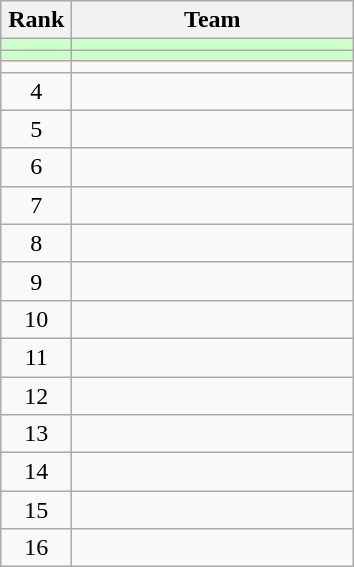<table class="wikitable" style="text-align: center;">
<tr>
<th width=40>Rank</th>
<th width=180>Team</th>
</tr>
<tr bgcolor=#CCFFCC>
<td></td>
<td style="text-align:left;"></td>
</tr>
<tr bgcolor=#CCFFCC>
<td></td>
<td style="text-align:left;"></td>
</tr>
<tr>
<td></td>
<td style="text-align:left;"></td>
</tr>
<tr>
<td>4</td>
<td style="text-align:left;"></td>
</tr>
<tr>
<td>5</td>
<td style="text-align:left;"></td>
</tr>
<tr>
<td>6</td>
<td style="text-align:left;"></td>
</tr>
<tr>
<td>7</td>
<td style="text-align:left;"></td>
</tr>
<tr>
<td>8</td>
<td style="text-align:left;"></td>
</tr>
<tr>
<td>9</td>
<td style="text-align:left;"></td>
</tr>
<tr>
<td>10</td>
<td style="text-align:left;"></td>
</tr>
<tr>
<td>11</td>
<td style="text-align:left;"></td>
</tr>
<tr>
<td>12</td>
<td style="text-align:left;"></td>
</tr>
<tr>
<td>13</td>
<td style="text-align:left;"></td>
</tr>
<tr>
<td>14</td>
<td style="text-align:left;"></td>
</tr>
<tr>
<td>15</td>
<td style="text-align:left;"></td>
</tr>
<tr>
<td>16</td>
<td style="text-align:left;"></td>
</tr>
</table>
